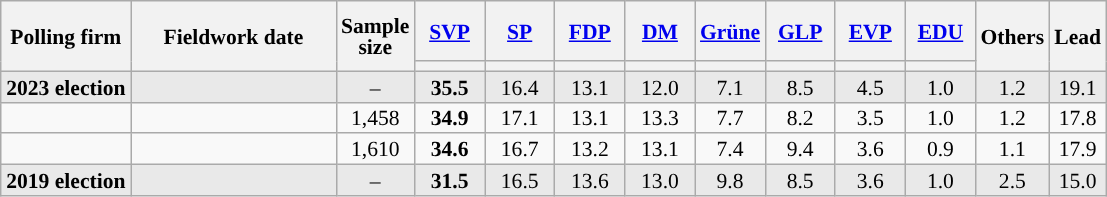<table class="wikitable sortable" style="text-align:center;font-size:90%;line-height:14px;">
<tr style="height:40px;">
<th style="width:80px;" rowspan="2">Polling firm</th>
<th style="width:130px;" rowspan="2">Fieldwork date</th>
<th style="width:35px;" rowspan="2">Sample<br>size</th>
<th class="unsortable" style="width:40px;"><a href='#'>SVP</a></th>
<th class="unsortable" style="width:40px;"><a href='#'>SP</a></th>
<th class="unsortable" style="width:40px;"><a href='#'>FDP</a></th>
<th class="unsortable" style="width:40px;"><a href='#'>DM</a></th>
<th class="unsortable" style="width:40px;"><a href='#'>Grüne</a></th>
<th class="unsortable" style="width:40px;"><a href='#'>GLP</a></th>
<th class="unsortable" style="width:40px;"><a href='#'>EVP</a></th>
<th class="unsortable" style="width:40px;"><a href='#'>EDU</a></th>
<th class="unsortable" style="width:30px;" rowspan="2">Others</th>
<th style="width:30px;" rowspan="2">Lead</th>
</tr>
<tr>
<th style="background:"></th>
<th style="background:"></th>
<th style="background:"></th>
<th style="background:"></th>
<th style="background:"></th>
<th style="background:"></th>
<th style="background:"></th>
<th style="background:"></th>
</tr>
<tr style="background:#E9E9E9;">
<td><strong>2023 election</strong></td>
<td></td>
<td>–</td>
<td style="background:#"><strong>35.5</strong></td>
<td>16.4</td>
<td>13.1</td>
<td>12.0</td>
<td>7.1</td>
<td>8.5</td>
<td>4.5</td>
<td>1.0</td>
<td>1.2</td>
<td style="background:">19.1</td>
</tr>
<tr>
<td></td>
<td></td>
<td>1,458</td>
<td style="background:#"><strong>34.9</strong></td>
<td>17.1</td>
<td>13.1</td>
<td>13.3</td>
<td>7.7</td>
<td>8.2</td>
<td>3.5</td>
<td>1.0</td>
<td>1.2</td>
<td style="background:">17.8</td>
</tr>
<tr>
<td></td>
<td></td>
<td>1,610</td>
<td style="background:#"><strong>34.6</strong></td>
<td>16.7</td>
<td>13.2</td>
<td>13.1</td>
<td>7.4</td>
<td>9.4</td>
<td>3.6</td>
<td>0.9</td>
<td>1.1</td>
<td style="background:">17.9</td>
</tr>
<tr style="background:#E9E9E9;">
<td><strong>2019 election</strong></td>
<td></td>
<td>–</td>
<td style="background:#"><strong>31.5</strong></td>
<td>16.5</td>
<td>13.6</td>
<td>13.0</td>
<td>9.8</td>
<td>8.5</td>
<td>3.6</td>
<td>1.0</td>
<td>2.5</td>
<td style="background:">15.0</td>
</tr>
</table>
